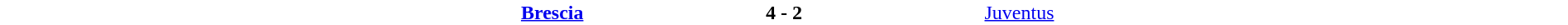<table cellspacing=0 width=100% style=background:#FFFFFF>
<tr>
<td width=22% align=right><strong> <a href='#'>Brescia</a></strong></td>
<td align=center width=15%><strong>4 - 2</strong></td>
<td width=22%> <a href='#'>Juventus</a></td>
</tr>
</table>
